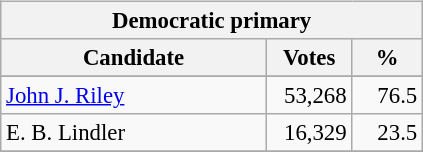<table class="wikitable" align="left" style="margin: 1em 1em 1em 0; font-size: 95%;">
<tr>
<th colspan="3">Democratic primary</th>
</tr>
<tr>
<th colspan="1" style="width: 170px">Candidate</th>
<th style="width: 50px">Votes</th>
<th style="width: 40px">%</th>
</tr>
<tr>
</tr>
<tr>
<td><a href='#'>John J. Riley</a></td>
<td align="right">53,268</td>
<td align="right">76.5</td>
</tr>
<tr>
<td>E. B. Lindler</td>
<td align="right">16,329</td>
<td align="right">23.5</td>
</tr>
<tr>
</tr>
</table>
